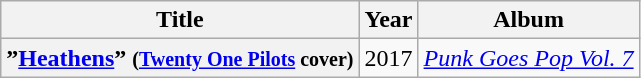<table class="wikitable plainrowheaders">
<tr>
<th>Title</th>
<th>Year</th>
<th>Album</th>
</tr>
<tr>
<th scope="row">”<a href='#'>Heathens</a>” <small>(<a href='#'>Twenty One Pilots</a> cover)</small></th>
<td>2017</td>
<td><em><a href='#'>Punk Goes Pop Vol. 7</a></em></td>
</tr>
</table>
